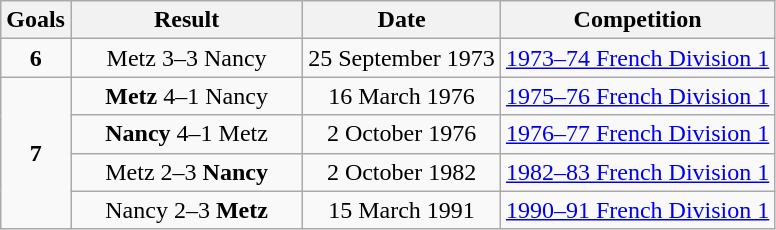<table class="wikitable sortable" style="text-align:center;">
<tr>
<th>Goals</th>
<th style="width:30%;">Result</th>
<th>Date</th>
<th>Competition</th>
</tr>
<tr>
<td><strong>6</strong></td>
<td>Metz 3–3 Nancy</td>
<td>25 September 1973</td>
<td><a href='#'>1973–74 French Division 1</a></td>
</tr>
<tr>
<td rowspan="4"><strong>7</strong></td>
<td><strong>Metz</strong> 4–1 Nancy</td>
<td>16 March 1976</td>
<td><a href='#'>1975–76 French Division 1</a></td>
</tr>
<tr>
<td><strong>Nancy</strong> 4–1 Metz</td>
<td>2 October 1976</td>
<td><a href='#'>1976–77 French Division 1</a></td>
</tr>
<tr>
<td>Metz 2–3 <strong>Nancy</strong></td>
<td>2 October 1982</td>
<td><a href='#'>1982–83 French Division 1</a></td>
</tr>
<tr>
<td>Nancy 2–3 <strong>Metz</strong></td>
<td>15 March 1991</td>
<td><a href='#'>1990–91 French Division 1</a></td>
</tr>
</table>
